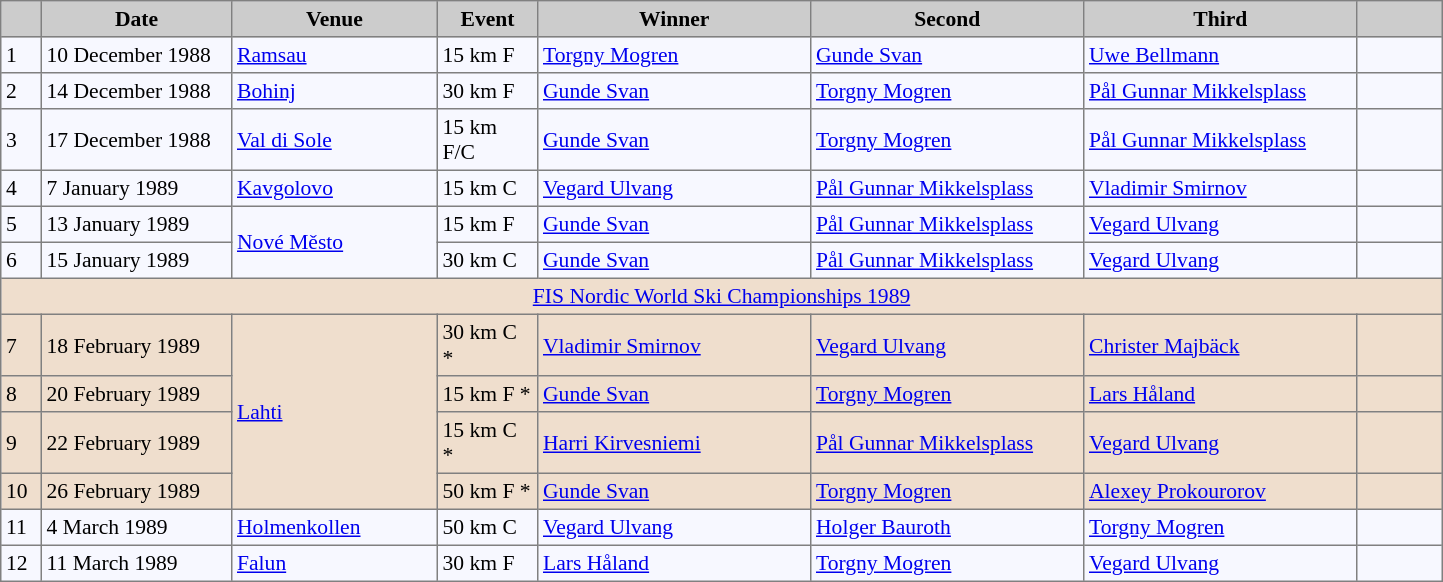<table bgcolor="#f7f8ff" cellpadding="3" cellspacing="0" border="1" style="font-size: 90%; border: gray solid 1px; border-collapse: collapse;">
<tr bgcolor="#CCCCCC">
<td align="center" width="20"><strong></strong></td>
<td align="center" width="120"><strong>Date</strong></td>
<td align="center" width="130"><strong>Venue</strong></td>
<td align="center" width="60"><strong>Event</strong></td>
<td align="center" width="175"><strong>Winner</strong></td>
<td align="center" width="175"><strong>Second</strong></td>
<td align="center" width="175"><strong>Third</strong></td>
<td align="center" width="50"><strong></strong></td>
</tr>
<tr align="left">
<td>1</td>
<td>10 December 1988</td>
<td> <a href='#'>Ramsau</a></td>
<td>15 km F</td>
<td> <a href='#'>Torgny Mogren</a></td>
<td> <a href='#'>Gunde Svan</a></td>
<td> <a href='#'>Uwe Bellmann</a></td>
<td></td>
</tr>
<tr align="left">
<td>2</td>
<td>14 December 1988</td>
<td> <a href='#'>Bohinj</a></td>
<td>30 km F</td>
<td> <a href='#'>Gunde Svan</a></td>
<td> <a href='#'>Torgny Mogren</a></td>
<td> <a href='#'>Pål Gunnar Mikkelsplass</a></td>
<td></td>
</tr>
<tr align="left">
<td>3</td>
<td>17 December 1988</td>
<td> <a href='#'>Val di Sole</a></td>
<td>15 km F/C</td>
<td> <a href='#'>Gunde Svan</a></td>
<td> <a href='#'>Torgny Mogren</a></td>
<td> <a href='#'>Pål Gunnar Mikkelsplass</a></td>
<td></td>
</tr>
<tr align="left">
<td>4</td>
<td>7 January 1989</td>
<td> <a href='#'>Kavgolovo</a></td>
<td>15 km C</td>
<td> <a href='#'>Vegard Ulvang</a></td>
<td> <a href='#'>Pål Gunnar Mikkelsplass</a></td>
<td> <a href='#'>Vladimir Smirnov</a></td>
<td></td>
</tr>
<tr align="left">
<td>5</td>
<td>13 January 1989</td>
<td rowspan="2"> <a href='#'>Nové Město</a></td>
<td>15 km F</td>
<td> <a href='#'>Gunde Svan</a></td>
<td> <a href='#'>Pål Gunnar Mikkelsplass</a></td>
<td> <a href='#'>Vegard Ulvang</a></td>
<td></td>
</tr>
<tr align="left">
<td>6</td>
<td>15 January 1989</td>
<td>30 km C</td>
<td> <a href='#'>Gunde Svan</a></td>
<td> <a href='#'>Pål Gunnar Mikkelsplass</a></td>
<td> <a href='#'>Vegard Ulvang</a></td>
<td></td>
</tr>
<tr bgcolor=#EFDECD>
<td colspan="9" align="center"><a href='#'>FIS Nordic World Ski Championships 1989</a></td>
</tr>
<tr bgcolor=#EFDECD>
<td>7</td>
<td>18 February 1989</td>
<td rowspan="4"> <a href='#'>Lahti</a></td>
<td>30 km C *</td>
<td> <a href='#'>Vladimir Smirnov</a></td>
<td> <a href='#'>Vegard Ulvang</a></td>
<td> <a href='#'>Christer Majbäck</a></td>
<td></td>
</tr>
<tr align="left" bgcolor=#EFDECD>
<td>8</td>
<td>20 February 1989</td>
<td>15 km F *</td>
<td> <a href='#'>Gunde Svan</a></td>
<td> <a href='#'>Torgny Mogren</a></td>
<td> <a href='#'>Lars Håland</a></td>
<td></td>
</tr>
<tr align="left" bgcolor=#EFDECD>
<td>9</td>
<td>22 February 1989</td>
<td>15 km C *</td>
<td> <a href='#'>Harri Kirvesniemi</a></td>
<td> <a href='#'>Pål Gunnar Mikkelsplass</a></td>
<td> <a href='#'>Vegard Ulvang</a></td>
<td></td>
</tr>
<tr align="left" bgcolor=#EFDECD>
<td>10</td>
<td>26 February 1989</td>
<td>50 km F *</td>
<td> <a href='#'>Gunde Svan</a></td>
<td> <a href='#'>Torgny Mogren</a></td>
<td> <a href='#'>Alexey Prokourorov</a></td>
<td></td>
</tr>
<tr align="left">
<td>11</td>
<td>4 March 1989</td>
<td> <a href='#'>Holmenkollen</a></td>
<td>50 km C</td>
<td> <a href='#'>Vegard Ulvang</a></td>
<td> <a href='#'>Holger Bauroth</a></td>
<td> <a href='#'>Torgny Mogren</a></td>
<td></td>
</tr>
<tr align="left">
<td>12</td>
<td>11 March 1989</td>
<td> <a href='#'>Falun</a></td>
<td>30 km F</td>
<td> <a href='#'>Lars Håland</a></td>
<td> <a href='#'>Torgny Mogren</a></td>
<td> <a href='#'>Vegard Ulvang</a></td>
<td></td>
</tr>
</table>
